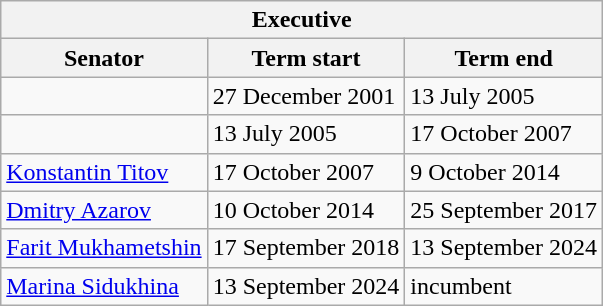<table class="wikitable sortable">
<tr>
<th colspan=3>Executive</th>
</tr>
<tr>
<th>Senator</th>
<th>Term start</th>
<th>Term end</th>
</tr>
<tr>
<td></td>
<td>27 December 2001</td>
<td>13 July 2005</td>
</tr>
<tr>
<td></td>
<td>13 July 2005</td>
<td>17 October 2007</td>
</tr>
<tr>
<td><a href='#'>Konstantin Titov</a></td>
<td>17 October 2007</td>
<td>9 October 2014</td>
</tr>
<tr>
<td><a href='#'>Dmitry Azarov</a></td>
<td>10 October 2014</td>
<td>25 September 2017</td>
</tr>
<tr>
<td><a href='#'>Farit Mukhametshin</a></td>
<td>17 September 2018</td>
<td>13 September 2024</td>
</tr>
<tr>
<td><a href='#'>Marina Sidukhina</a></td>
<td>13 September 2024</td>
<td>incumbent</td>
</tr>
</table>
